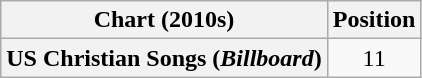<table class="wikitable plainrowheaders" style="text-align:center">
<tr>
<th scope="col">Chart (2010s)</th>
<th scope="col">Position</th>
</tr>
<tr>
<th scope="row">US Christian Songs (<em>Billboard</em>)</th>
<td>11</td>
</tr>
</table>
